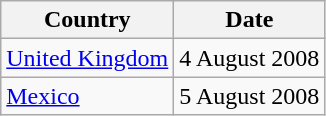<table class="wikitable">
<tr>
<th>Country</th>
<th>Date</th>
</tr>
<tr>
<td><a href='#'>United Kingdom</a></td>
<td>4 August 2008</td>
</tr>
<tr>
<td><a href='#'>Mexico</a></td>
<td>5 August 2008</td>
</tr>
</table>
